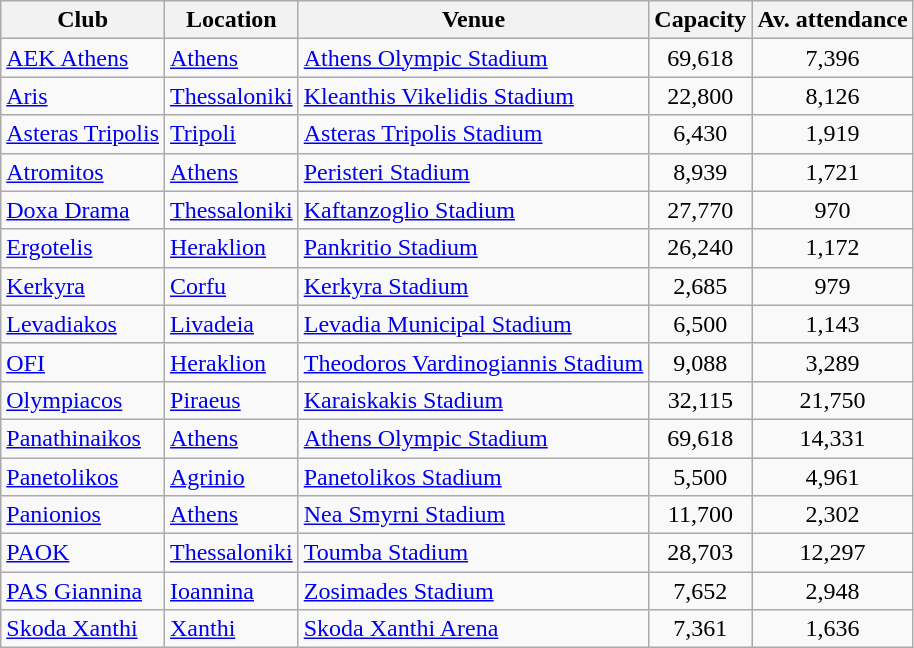<table class="wikitable sortable">
<tr>
<th>Club</th>
<th>Location</th>
<th>Venue</th>
<th>Capacity</th>
<th>Av. attendance</th>
</tr>
<tr>
<td><a href='#'>AEK Athens</a></td>
<td><a href='#'>Athens</a></td>
<td><a href='#'>Athens Olympic Stadium</a></td>
<td style="text-align:center;">69,618</td>
<td style="text-align:center;">7,396</td>
</tr>
<tr>
<td><a href='#'>Aris</a></td>
<td><a href='#'>Thessaloniki</a></td>
<td><a href='#'>Kleanthis Vikelidis Stadium</a></td>
<td style="text-align:center;">22,800</td>
<td style="text-align:center;">8,126</td>
</tr>
<tr>
<td><a href='#'>Asteras Tripolis</a></td>
<td><a href='#'>Tripoli</a></td>
<td><a href='#'>Asteras Tripolis Stadium</a></td>
<td style="text-align:center;">6,430</td>
<td style="text-align:center;">1,919</td>
</tr>
<tr>
<td><a href='#'>Atromitos</a></td>
<td><a href='#'>Athens</a></td>
<td><a href='#'>Peristeri Stadium</a></td>
<td style="text-align:center;">8,939</td>
<td style="text-align:center;">1,721</td>
</tr>
<tr>
<td><a href='#'>Doxa Drama</a></td>
<td><a href='#'>Thessaloniki</a></td>
<td><a href='#'>Kaftanzoglio Stadium</a></td>
<td style="text-align:center;">27,770</td>
<td style="text-align:center;">970</td>
</tr>
<tr>
<td><a href='#'>Ergotelis</a></td>
<td><a href='#'>Heraklion</a></td>
<td><a href='#'>Pankritio Stadium</a></td>
<td style="text-align:center;">26,240</td>
<td style="text-align:center;">1,172</td>
</tr>
<tr>
<td><a href='#'>Kerkyra</a></td>
<td><a href='#'>Corfu</a></td>
<td><a href='#'>Kerkyra Stadium</a></td>
<td style="text-align:center;">2,685</td>
<td style="text-align:center;">979</td>
</tr>
<tr>
<td><a href='#'>Levadiakos</a></td>
<td><a href='#'>Livadeia</a></td>
<td><a href='#'>Levadia Municipal Stadium</a></td>
<td style="text-align:center;">6,500</td>
<td style="text-align:center;">1,143</td>
</tr>
<tr>
<td><a href='#'>OFI</a></td>
<td><a href='#'>Heraklion</a></td>
<td><a href='#'>Theodoros Vardinogiannis Stadium</a></td>
<td style="text-align:center;">9,088</td>
<td style="text-align:center;">3,289</td>
</tr>
<tr>
<td><a href='#'>Olympiacos</a></td>
<td><a href='#'>Piraeus</a></td>
<td><a href='#'>Karaiskakis Stadium</a></td>
<td style="text-align:center;">32,115</td>
<td style="text-align:center;">21,750</td>
</tr>
<tr>
<td><a href='#'>Panathinaikos</a></td>
<td><a href='#'>Athens</a></td>
<td><a href='#'>Athens Olympic Stadium</a></td>
<td style="text-align:center;">69,618</td>
<td style="text-align:center;">14,331</td>
</tr>
<tr>
<td><a href='#'>Panetolikos</a></td>
<td><a href='#'>Agrinio</a></td>
<td><a href='#'>Panetolikos Stadium</a></td>
<td style="text-align:center;">5,500</td>
<td style="text-align:center;">4,961</td>
</tr>
<tr>
<td><a href='#'>Panionios</a></td>
<td><a href='#'>Athens</a></td>
<td><a href='#'>Nea Smyrni Stadium</a></td>
<td style="text-align:center;">11,700</td>
<td style="text-align:center;">2,302</td>
</tr>
<tr>
<td><a href='#'>PAOK</a></td>
<td><a href='#'>Thessaloniki</a></td>
<td><a href='#'>Toumba Stadium</a></td>
<td style="text-align:center;">28,703</td>
<td style="text-align:center;">12,297</td>
</tr>
<tr>
<td><a href='#'>PAS Giannina</a></td>
<td><a href='#'>Ioannina</a></td>
<td><a href='#'>Zosimades Stadium</a></td>
<td style="text-align:center;">7,652</td>
<td style="text-align:center;">2,948</td>
</tr>
<tr>
<td><a href='#'>Skoda Xanthi</a></td>
<td><a href='#'>Xanthi</a></td>
<td><a href='#'>Skoda Xanthi Arena</a></td>
<td style="text-align:center;">7,361</td>
<td style="text-align:center;">1,636</td>
</tr>
</table>
